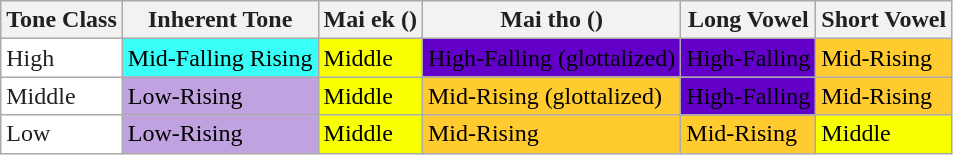<table class="wikitable">
<tr ----bgcolor="#eeeeee">
<th style="color:rgb(32, 33, 34);">Tone Class</th>
<th style="color:rgb(32, 33, 34);">Inherent Tone</th>
<th style="color:rgb(32, 33, 34);">Mai ek ()</th>
<th style="color:rgb(32, 33, 34);">Mai tho ()</th>
<th style="color:rgb(32, 33, 34);">Long Vowel</th>
<th style="color:rgb(32, 33, 34);">Short Vowel</th>
</tr>
<tr>
<td style="background-color:rgb(255, 255, 255); color:rgb(32, 33, 34);">High</td>
<td style="background-color:#38fff8;" color:rgb(32, 33, 34);">Mid-Falling Rising</td>
<td style="background-color:#f8ff00;">Middle</td>
<td style="background-color:#6200c9;">High-Falling (glottalized)</td>
<td style="background-color:#6200c9;">High-Falling</td>
<td style="background-color:#ffcb2f;">Mid-Rising</td>
</tr>
<tr>
<td style="background-color:rgb(255, 255, 255); color:rgb(32, 33, 34);">Middle</td>
<td style="background-color:#c1a2e1;">Low-Rising</td>
<td style="background-color:#f8ff00;">Middle</td>
<td style="background-color:#ffcb2f;">Mid-Rising (glottalized)</td>
<td style="background-color:#6200c9;">High-Falling</td>
<td style="background-color:#ffcb2f;">Mid-Rising</td>
</tr>
<tr>
<td style="background-color:rgb(255, 255, 255); color:rgb(32, 33, 34);">Low</td>
<td style="background-color:#c1a2e1;">Low-Rising</td>
<td style="background-color:#f8ff00;">Middle</td>
<td style="background-color:#ffcb2f;">Mid-Rising</td>
<td style="background-color:#ffcb2f;">Mid-Rising</td>
<td style="background-color:#f8ff00;">Middle</td>
</tr>
</table>
